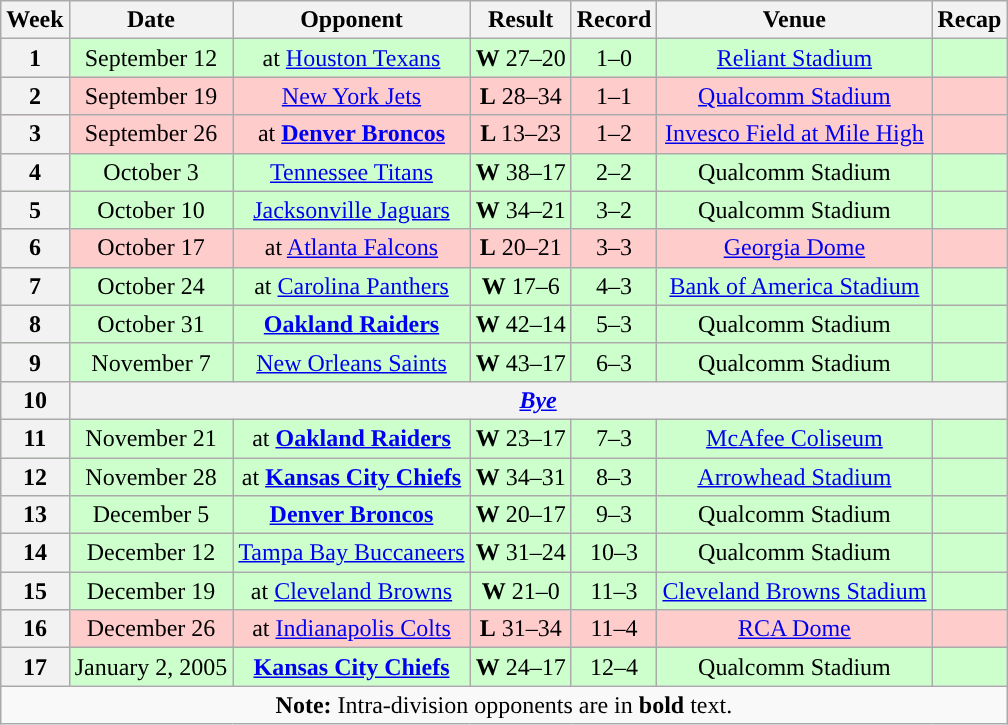<table class="wikitable" style="text-align:center;">
<tr>
<th>Week</th>
<th>Date</th>
<th>Opponent</th>
<th>Result</th>
<th>Record</th>
<th>Venue</th>
<th>Recap</th>
</tr>
<tr style="background: #cfc;">
<th>1</th>
<td>September 12</td>
<td>at <a href='#'>Houston Texans</a></td>
<td><strong>W</strong> 27–20</td>
<td>1–0</td>
<td><a href='#'>Reliant Stadium</a></td>
<td></td>
</tr>
<tr style="background: #fcc;">
<th>2</th>
<td>September 19</td>
<td><a href='#'>New York Jets</a></td>
<td><strong>L</strong> 28–34</td>
<td>1–1</td>
<td><a href='#'>Qualcomm Stadium</a></td>
<td></td>
</tr>
<tr style="background: #fcc;">
<th>3</th>
<td>September 26</td>
<td>at <strong><a href='#'>Denver Broncos</a></strong></td>
<td><strong>L </strong> 13–23</td>
<td>1–2</td>
<td><a href='#'>Invesco Field at Mile High</a></td>
<td></td>
</tr>
<tr style="background: #cfc;">
<th>4</th>
<td>October 3</td>
<td><a href='#'>Tennessee Titans</a></td>
<td><strong>W</strong> 38–17</td>
<td>2–2</td>
<td>Qualcomm Stadium</td>
<td></td>
</tr>
<tr style="background: #cfc;">
<th>5</th>
<td>October 10</td>
<td><a href='#'>Jacksonville Jaguars</a></td>
<td><strong>W</strong> 34–21</td>
<td>3–2</td>
<td>Qualcomm Stadium</td>
<td></td>
</tr>
<tr style="background: #fcc;">
<th>6</th>
<td>October 17</td>
<td>at <a href='#'>Atlanta Falcons</a></td>
<td><strong>L</strong> 20–21</td>
<td>3–3</td>
<td><a href='#'>Georgia Dome</a></td>
<td></td>
</tr>
<tr style="background: #cfc;">
<th>7</th>
<td>October 24</td>
<td>at <a href='#'>Carolina Panthers</a></td>
<td><strong>W</strong> 17–6</td>
<td>4–3</td>
<td><a href='#'>Bank of America Stadium</a></td>
<td></td>
</tr>
<tr style="background: #cfc;">
<th>8</th>
<td>October 31</td>
<td><strong><a href='#'>Oakland Raiders</a></strong></td>
<td><strong>W</strong> 42–14</td>
<td>5–3</td>
<td>Qualcomm Stadium</td>
<td></td>
</tr>
<tr style="background: #cfc;">
<th>9</th>
<td>November 7</td>
<td><a href='#'>New Orleans Saints</a></td>
<td><strong>W</strong> 43–17</td>
<td>6–3</td>
<td>Qualcomm Stadium</td>
<td></td>
</tr>
<tr>
<th>10</th>
<th colspan="6"><em><a href='#'>Bye</a></em></th>
</tr>
<tr style="background: #cfc;">
<th>11</th>
<td>November 21</td>
<td>at <strong><a href='#'>Oakland Raiders</a></strong></td>
<td><strong>W</strong> 23–17</td>
<td>7–3</td>
<td><a href='#'>McAfee Coliseum</a></td>
<td></td>
</tr>
<tr style="background: #cfc;">
<th>12</th>
<td>November 28</td>
<td>at <strong><a href='#'>Kansas City Chiefs</a></strong></td>
<td><strong>W</strong> 34–31</td>
<td>8–3</td>
<td><a href='#'>Arrowhead Stadium</a></td>
<td></td>
</tr>
<tr style="background: #cfc;">
<th>13</th>
<td>December 5</td>
<td><strong><a href='#'>Denver Broncos</a></strong></td>
<td><strong>W</strong> 20–17</td>
<td>9–3</td>
<td>Qualcomm Stadium</td>
<td></td>
</tr>
<tr style="background: #cfc;">
<th>14</th>
<td>December 12</td>
<td><a href='#'>Tampa Bay Buccaneers</a></td>
<td><strong>W</strong> 31–24</td>
<td>10–3</td>
<td>Qualcomm Stadium</td>
<td></td>
</tr>
<tr style="background: #cfc;">
<th>15</th>
<td>December 19</td>
<td>at <a href='#'>Cleveland Browns</a></td>
<td><strong>W</strong> 21–0</td>
<td>11–3</td>
<td><a href='#'>Cleveland Browns Stadium</a></td>
<td></td>
</tr>
<tr style="background: #fcc;">
<th>16</th>
<td>December 26</td>
<td>at <a href='#'>Indianapolis Colts</a></td>
<td><strong>L</strong> 31–34 </td>
<td>11–4</td>
<td><a href='#'>RCA Dome</a></td>
<td></td>
</tr>
<tr style="background: #cfc;">
<th>17</th>
<td>January 2, 2005</td>
<td><strong><a href='#'>Kansas City Chiefs</a></strong></td>
<td><strong>W</strong> 24–17</td>
<td>12–4</td>
<td>Qualcomm Stadium</td>
<td></td>
</tr>
<tr>
<td colspan="7"><strong>Note:</strong> Intra-division opponents are in <strong>bold</strong> text.</td>
</tr>
</table>
